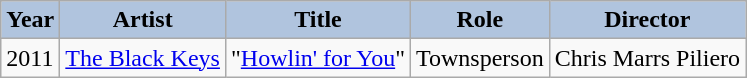<table class="wikitable">
<tr>
<th style="background: #B0C4DE;">Year</th>
<th style="background: #B0C4DE;">Artist</th>
<th style="background: #B0C4DE;">Title</th>
<th style="background: #B0C4DE;">Role</th>
<th style="background: #B0C4DE;">Director</th>
</tr>
<tr>
<td>2011</td>
<td><a href='#'>The Black Keys</a></td>
<td>"<a href='#'>Howlin' for You</a>"</td>
<td>Townsperson</td>
<td>Chris Marrs Piliero</td>
</tr>
</table>
